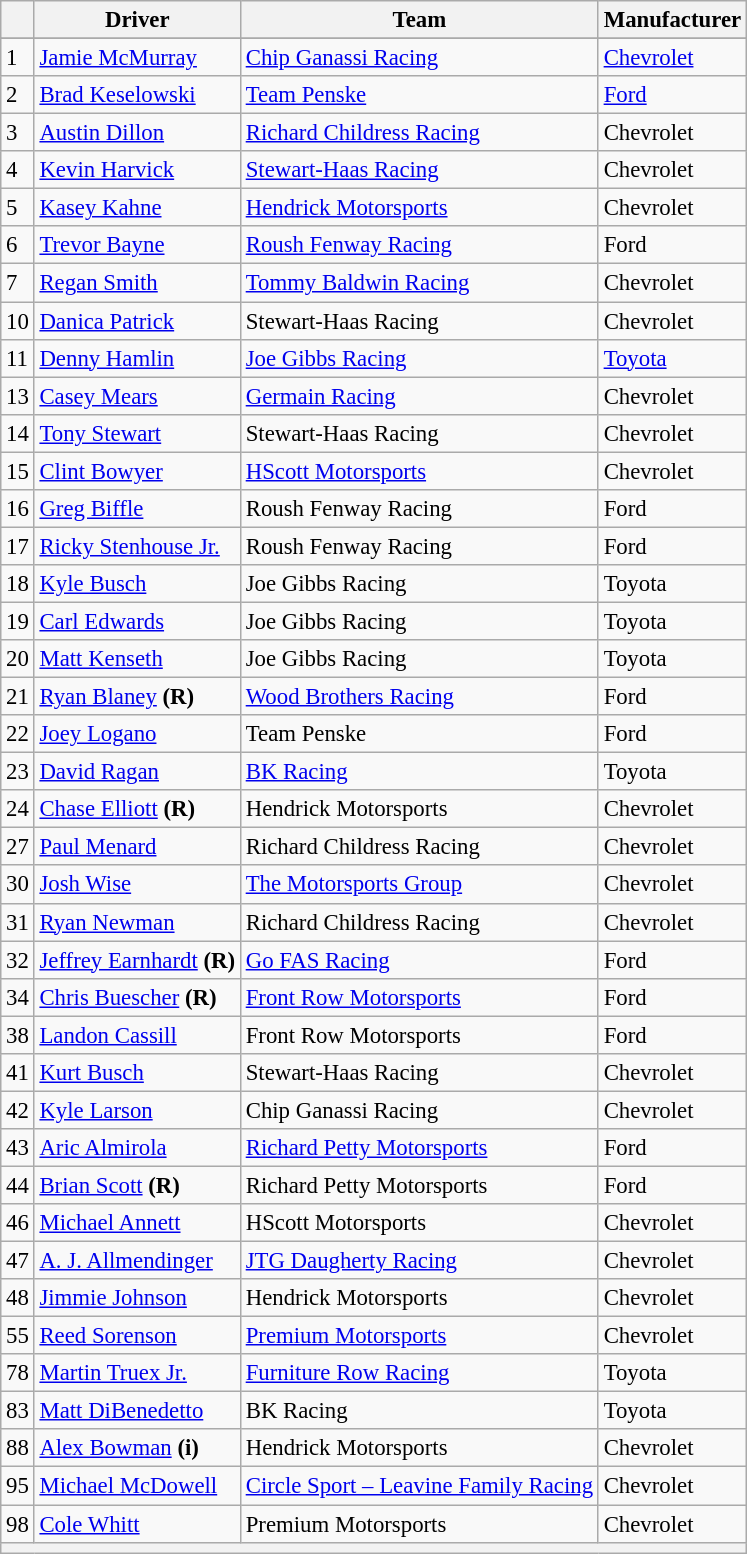<table class="wikitable" style="font-size:95%">
<tr>
<th></th>
<th>Driver</th>
<th>Team</th>
<th>Manufacturer</th>
</tr>
<tr>
</tr>
<tr>
<td>1</td>
<td><a href='#'>Jamie McMurray</a></td>
<td><a href='#'>Chip Ganassi Racing</a></td>
<td><a href='#'>Chevrolet</a></td>
</tr>
<tr>
<td>2</td>
<td><a href='#'>Brad Keselowski</a></td>
<td><a href='#'>Team Penske</a></td>
<td><a href='#'>Ford</a></td>
</tr>
<tr>
<td>3</td>
<td><a href='#'>Austin Dillon</a></td>
<td><a href='#'>Richard Childress Racing</a></td>
<td>Chevrolet</td>
</tr>
<tr>
<td>4</td>
<td><a href='#'>Kevin Harvick</a></td>
<td><a href='#'>Stewart-Haas Racing</a></td>
<td>Chevrolet</td>
</tr>
<tr>
<td>5</td>
<td><a href='#'>Kasey Kahne</a></td>
<td><a href='#'>Hendrick Motorsports</a></td>
<td>Chevrolet</td>
</tr>
<tr>
<td>6</td>
<td><a href='#'>Trevor Bayne</a></td>
<td><a href='#'>Roush Fenway Racing</a></td>
<td>Ford</td>
</tr>
<tr>
<td>7</td>
<td><a href='#'>Regan Smith</a></td>
<td><a href='#'>Tommy Baldwin Racing</a></td>
<td>Chevrolet</td>
</tr>
<tr>
<td>10</td>
<td><a href='#'>Danica Patrick</a></td>
<td>Stewart-Haas Racing</td>
<td>Chevrolet</td>
</tr>
<tr>
<td>11</td>
<td><a href='#'>Denny Hamlin</a></td>
<td><a href='#'>Joe Gibbs Racing</a></td>
<td><a href='#'>Toyota</a></td>
</tr>
<tr>
<td>13</td>
<td><a href='#'>Casey Mears</a></td>
<td><a href='#'>Germain Racing</a></td>
<td>Chevrolet</td>
</tr>
<tr>
<td>14</td>
<td><a href='#'>Tony Stewart</a></td>
<td>Stewart-Haas Racing</td>
<td>Chevrolet</td>
</tr>
<tr>
<td>15</td>
<td><a href='#'>Clint Bowyer</a></td>
<td><a href='#'>HScott Motorsports</a></td>
<td>Chevrolet</td>
</tr>
<tr>
<td>16</td>
<td><a href='#'>Greg Biffle</a></td>
<td>Roush Fenway Racing</td>
<td>Ford</td>
</tr>
<tr>
<td>17</td>
<td><a href='#'>Ricky Stenhouse Jr.</a></td>
<td>Roush Fenway Racing</td>
<td>Ford</td>
</tr>
<tr>
<td>18</td>
<td><a href='#'>Kyle Busch</a></td>
<td>Joe Gibbs Racing</td>
<td>Toyota</td>
</tr>
<tr>
<td>19</td>
<td><a href='#'>Carl Edwards</a></td>
<td>Joe Gibbs Racing</td>
<td>Toyota</td>
</tr>
<tr>
<td>20</td>
<td><a href='#'>Matt Kenseth</a></td>
<td>Joe Gibbs Racing</td>
<td>Toyota</td>
</tr>
<tr>
<td>21</td>
<td><a href='#'>Ryan Blaney</a> <strong>(R)</strong></td>
<td><a href='#'>Wood Brothers Racing</a></td>
<td>Ford</td>
</tr>
<tr>
<td>22</td>
<td><a href='#'>Joey Logano</a></td>
<td>Team Penske</td>
<td>Ford</td>
</tr>
<tr>
<td>23</td>
<td><a href='#'>David Ragan</a></td>
<td><a href='#'>BK Racing</a></td>
<td>Toyota</td>
</tr>
<tr>
<td>24</td>
<td><a href='#'>Chase Elliott</a> <strong>(R)</strong></td>
<td>Hendrick Motorsports</td>
<td>Chevrolet</td>
</tr>
<tr>
<td>27</td>
<td><a href='#'>Paul Menard</a></td>
<td>Richard Childress Racing</td>
<td>Chevrolet</td>
</tr>
<tr>
<td>30</td>
<td><a href='#'>Josh Wise</a></td>
<td><a href='#'>The Motorsports Group</a></td>
<td>Chevrolet</td>
</tr>
<tr>
<td>31</td>
<td><a href='#'>Ryan Newman</a></td>
<td>Richard Childress Racing</td>
<td>Chevrolet</td>
</tr>
<tr>
<td>32</td>
<td><a href='#'>Jeffrey Earnhardt</a> <strong>(R)</strong></td>
<td><a href='#'>Go FAS Racing</a></td>
<td>Ford</td>
</tr>
<tr>
<td>34</td>
<td><a href='#'>Chris Buescher</a> <strong>(R)</strong></td>
<td><a href='#'>Front Row Motorsports</a></td>
<td>Ford</td>
</tr>
<tr>
<td>38</td>
<td><a href='#'>Landon Cassill</a></td>
<td>Front Row Motorsports</td>
<td>Ford</td>
</tr>
<tr>
<td>41</td>
<td><a href='#'>Kurt Busch</a></td>
<td>Stewart-Haas Racing</td>
<td>Chevrolet</td>
</tr>
<tr>
<td>42</td>
<td><a href='#'>Kyle Larson</a></td>
<td>Chip Ganassi Racing</td>
<td>Chevrolet</td>
</tr>
<tr>
<td>43</td>
<td><a href='#'>Aric Almirola</a></td>
<td><a href='#'>Richard Petty Motorsports</a></td>
<td>Ford</td>
</tr>
<tr>
<td>44</td>
<td><a href='#'>Brian Scott</a> <strong>(R)</strong></td>
<td>Richard Petty Motorsports</td>
<td>Ford</td>
</tr>
<tr>
<td>46</td>
<td><a href='#'>Michael Annett</a></td>
<td>HScott Motorsports</td>
<td>Chevrolet</td>
</tr>
<tr>
<td>47</td>
<td><a href='#'>A. J. Allmendinger</a></td>
<td><a href='#'>JTG Daugherty Racing</a></td>
<td>Chevrolet</td>
</tr>
<tr>
<td>48</td>
<td><a href='#'>Jimmie Johnson</a></td>
<td>Hendrick Motorsports</td>
<td>Chevrolet</td>
</tr>
<tr>
<td>55</td>
<td><a href='#'>Reed Sorenson</a></td>
<td><a href='#'>Premium Motorsports</a></td>
<td>Chevrolet</td>
</tr>
<tr>
<td>78</td>
<td><a href='#'>Martin Truex Jr.</a></td>
<td><a href='#'>Furniture Row Racing</a></td>
<td>Toyota</td>
</tr>
<tr>
<td>83</td>
<td><a href='#'>Matt DiBenedetto</a></td>
<td>BK Racing</td>
<td>Toyota</td>
</tr>
<tr>
<td>88</td>
<td><a href='#'>Alex Bowman</a> <strong>(i)</strong></td>
<td>Hendrick Motorsports</td>
<td>Chevrolet</td>
</tr>
<tr>
<td>95</td>
<td><a href='#'>Michael McDowell</a></td>
<td><a href='#'>Circle Sport – Leavine Family Racing</a></td>
<td>Chevrolet</td>
</tr>
<tr>
<td>98</td>
<td><a href='#'>Cole Whitt</a></td>
<td>Premium Motorsports</td>
<td>Chevrolet</td>
</tr>
<tr>
<th colspan="4"></th>
</tr>
</table>
